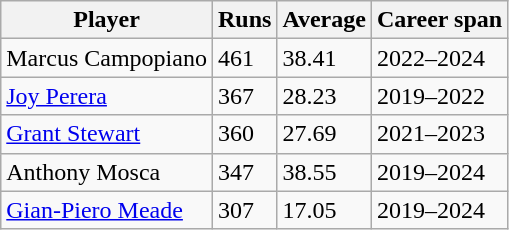<table class="wikitable">
<tr>
<th>Player</th>
<th>Runs</th>
<th>Average</th>
<th>Career span</th>
</tr>
<tr>
<td>Marcus Campopiano</td>
<td>461</td>
<td>38.41</td>
<td>2022–2024</td>
</tr>
<tr>
<td><a href='#'>Joy Perera</a></td>
<td>367</td>
<td>28.23</td>
<td>2019–2022</td>
</tr>
<tr>
<td><a href='#'>Grant Stewart</a></td>
<td>360</td>
<td>27.69</td>
<td>2021–2023</td>
</tr>
<tr>
<td>Anthony Mosca</td>
<td>347</td>
<td>38.55</td>
<td>2019–2024</td>
</tr>
<tr>
<td><a href='#'>Gian-Piero Meade</a></td>
<td>307</td>
<td>17.05</td>
<td>2019–2024</td>
</tr>
</table>
